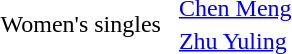<table>
<tr>
<td rowspan=2>Women's singles</td>
<td rowspan=2></td>
<td rowspan=2></td>
<td> <a href='#'>Chen Meng</a></td>
</tr>
<tr>
<td> <a href='#'>Zhu Yuling</a></td>
</tr>
<tr>
</tr>
</table>
